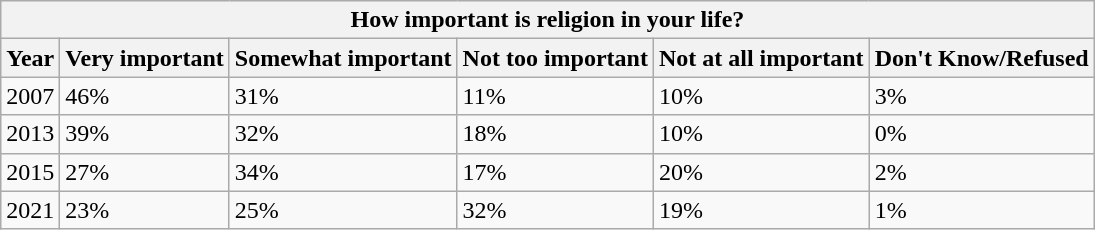<table class="wikitable">
<tr>
<th colspan="6">How important is religion in your life?</th>
</tr>
<tr>
<th>Year</th>
<th>Very important</th>
<th>Somewhat important</th>
<th>Not too important</th>
<th>Not at all important</th>
<th>Don't Know/Refused</th>
</tr>
<tr>
<td>2007</td>
<td>46%</td>
<td>31%</td>
<td>11%</td>
<td>10%</td>
<td>3%</td>
</tr>
<tr>
<td>2013</td>
<td>39%</td>
<td>32%</td>
<td>18%</td>
<td>10%</td>
<td>0%</td>
</tr>
<tr>
<td>2015</td>
<td>27%</td>
<td>34%</td>
<td>17%</td>
<td>20%</td>
<td>2%</td>
</tr>
<tr>
<td>2021</td>
<td>23%</td>
<td>25%</td>
<td>32%</td>
<td>19%</td>
<td>1%</td>
</tr>
</table>
